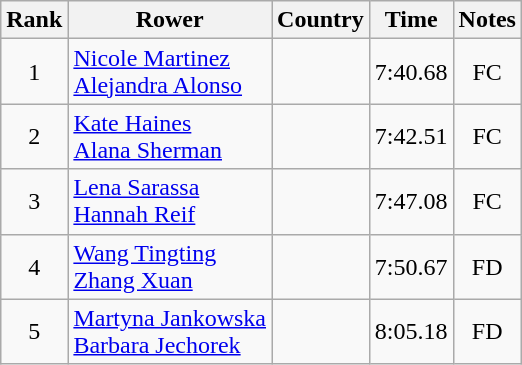<table class="wikitable" style="text-align:center">
<tr>
<th>Rank</th>
<th>Rower</th>
<th>Country</th>
<th>Time</th>
<th>Notes</th>
</tr>
<tr>
<td>1</td>
<td align="left"><a href='#'>Nicole Martinez</a><br><a href='#'>Alejandra Alonso</a></td>
<td align="left"></td>
<td>7:40.68</td>
<td>FC</td>
</tr>
<tr>
<td>2</td>
<td align="left"><a href='#'>Kate Haines</a><br><a href='#'>Alana Sherman</a></td>
<td align="left"></td>
<td>7:42.51</td>
<td>FC</td>
</tr>
<tr>
<td>3</td>
<td align="left"><a href='#'>Lena Sarassa</a><br><a href='#'>Hannah Reif</a></td>
<td align="left"></td>
<td>7:47.08</td>
<td>FC</td>
</tr>
<tr>
<td>4</td>
<td align="left"><a href='#'>Wang Tingting</a><br><a href='#'>Zhang Xuan</a></td>
<td align="left"></td>
<td>7:50.67</td>
<td>FD</td>
</tr>
<tr>
<td>5</td>
<td align="left"><a href='#'>Martyna Jankowska</a><br><a href='#'>Barbara Jechorek</a></td>
<td align="left"></td>
<td>8:05.18</td>
<td>FD</td>
</tr>
</table>
